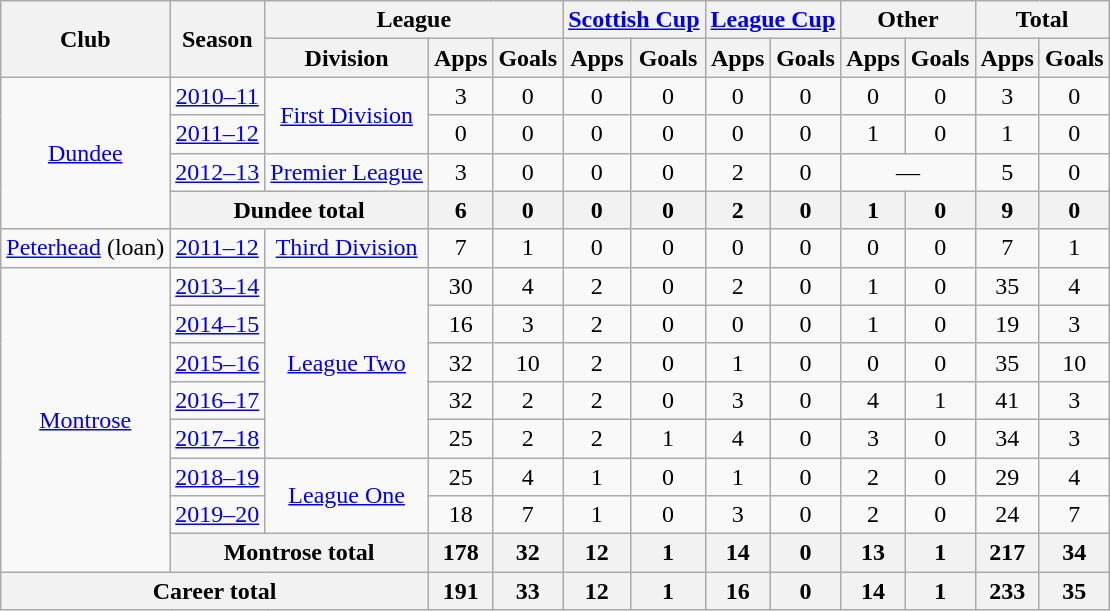<table class="wikitable" style="text-align:center">
<tr>
<th rowspan="2">Club</th>
<th rowspan="2">Season</th>
<th colspan="3">League</th>
<th colspan="2"><a href='#'>Scottish Cup</a></th>
<th colspan="2"><a href='#'>League Cup</a></th>
<th colspan="2">Other</th>
<th colspan="2">Total</th>
</tr>
<tr>
<th>Division</th>
<th>Apps</th>
<th>Goals</th>
<th>Apps</th>
<th>Goals</th>
<th>Apps</th>
<th>Goals</th>
<th>Apps</th>
<th>Goals</th>
<th>Apps</th>
<th>Goals</th>
</tr>
<tr>
<td rowspan="4"><a href='#'>Dundee</a></td>
<td><a href='#'>2010–11</a></td>
<td rowspan="2"><a href='#'>First Division</a></td>
<td>3</td>
<td>0</td>
<td>0</td>
<td>0</td>
<td>0</td>
<td>0</td>
<td>0</td>
<td>0</td>
<td>3</td>
<td>0</td>
</tr>
<tr>
<td><a href='#'>2011–12</a></td>
<td>0</td>
<td>0</td>
<td>0</td>
<td>0</td>
<td>0</td>
<td>0</td>
<td>1</td>
<td>0</td>
<td>1</td>
<td>0</td>
</tr>
<tr>
<td><a href='#'>2012–13</a></td>
<td><a href='#'>Premier League</a></td>
<td>3</td>
<td>0</td>
<td>0</td>
<td>0</td>
<td>2</td>
<td>0</td>
<td colspan="2">—</td>
<td>5</td>
<td>0</td>
</tr>
<tr>
<th colspan="2">Dundee total</th>
<th>6</th>
<th>0</th>
<th>0</th>
<th>0</th>
<th>2</th>
<th>0</th>
<th>1</th>
<th>0</th>
<th>9</th>
<th>0</th>
</tr>
<tr>
<td><a href='#'>Peterhead</a> (loan)</td>
<td><a href='#'>2011–12</a></td>
<td><a href='#'>Third Division</a></td>
<td>7</td>
<td>1</td>
<td>0</td>
<td>0</td>
<td>0</td>
<td>0</td>
<td>0</td>
<td>0</td>
<td>7</td>
<td>1</td>
</tr>
<tr>
<td rowspan="8"><a href='#'>Montrose</a></td>
<td><a href='#'>2013–14</a></td>
<td rowspan="5"><a href='#'>League Two</a></td>
<td>30</td>
<td>4</td>
<td>2</td>
<td>0</td>
<td>2</td>
<td>0</td>
<td>1</td>
<td>0</td>
<td>35</td>
<td>4</td>
</tr>
<tr>
<td><a href='#'>2014–15</a></td>
<td>16</td>
<td>3</td>
<td>2</td>
<td>0</td>
<td>0</td>
<td>0</td>
<td>1</td>
<td>0</td>
<td>19</td>
<td>3</td>
</tr>
<tr>
<td><a href='#'>2015–16</a></td>
<td>32</td>
<td>10</td>
<td>2</td>
<td>0</td>
<td>1</td>
<td>0</td>
<td>0</td>
<td>0</td>
<td>35</td>
<td>10</td>
</tr>
<tr>
<td><a href='#'>2016–17</a></td>
<td>32</td>
<td>2</td>
<td>2</td>
<td>0</td>
<td>3</td>
<td>0</td>
<td>4</td>
<td>1</td>
<td>41</td>
<td>3</td>
</tr>
<tr>
<td><a href='#'>2017–18</a></td>
<td>25</td>
<td>2</td>
<td>2</td>
<td>1</td>
<td>4</td>
<td>0</td>
<td>3</td>
<td>0</td>
<td>34</td>
<td>3</td>
</tr>
<tr>
<td><a href='#'>2018–19</a></td>
<td rowspan="2"><a href='#'>League One</a></td>
<td>25</td>
<td>4</td>
<td>1</td>
<td>0</td>
<td>1</td>
<td>0</td>
<td>2</td>
<td>0</td>
<td>29</td>
<td>4</td>
</tr>
<tr>
<td><a href='#'>2019–20</a></td>
<td>18</td>
<td>7</td>
<td>1</td>
<td>0</td>
<td>3</td>
<td>0</td>
<td>2</td>
<td>0</td>
<td>24</td>
<td>7</td>
</tr>
<tr>
<th colspan="2">Montrose total</th>
<th>178</th>
<th>32</th>
<th>12</th>
<th>1</th>
<th>14</th>
<th>0</th>
<th>13</th>
<th>1</th>
<th>217</th>
<th>34</th>
</tr>
<tr>
<th colspan="3">Career total</th>
<th>191</th>
<th>33</th>
<th>12</th>
<th>1</th>
<th>16</th>
<th>0</th>
<th>14</th>
<th>1</th>
<th>233</th>
<th>35</th>
</tr>
</table>
